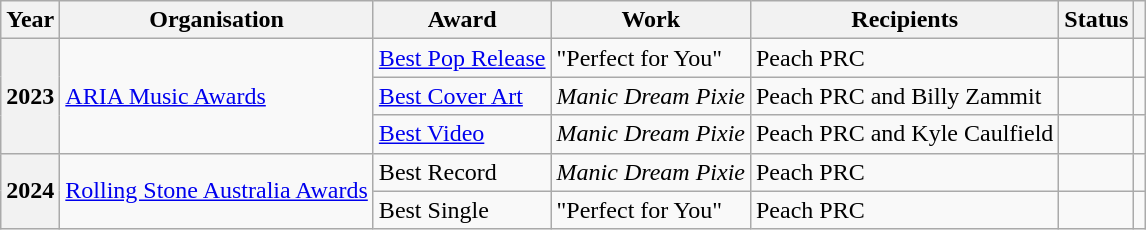<table class="wikitable plainrowheaders">
<tr>
<th>Year</th>
<th>Organisation</th>
<th>Award</th>
<th>Work</th>
<th>Recipients</th>
<th>Status</th>
<th></th>
</tr>
<tr>
<th scope="row" rowspan="3">2023</th>
<td rowspan="3"><a href='#'>ARIA Music Awards</a></td>
<td><a href='#'>Best Pop Release</a></td>
<td>"Perfect for You"</td>
<td>Peach PRC</td>
<td></td>
<td></td>
</tr>
<tr>
<td><a href='#'>Best Cover Art</a></td>
<td><em>Manic Dream Pixie</em></td>
<td>Peach PRC and Billy Zammit</td>
<td></td>
<td></td>
</tr>
<tr>
<td><a href='#'>Best Video</a></td>
<td><em>Manic Dream Pixie</em></td>
<td>Peach PRC and Kyle Caulfield</td>
<td></td>
<td></td>
</tr>
<tr>
<th scope="row" rowspan="2">2024</th>
<td rowspan="2"><a href='#'>Rolling Stone Australia Awards</a></td>
<td>Best Record</td>
<td><em>Manic Dream Pixie</em></td>
<td>Peach PRC</td>
<td></td>
<td></td>
</tr>
<tr>
<td>Best Single</td>
<td>"Perfect for You"</td>
<td>Peach PRC</td>
<td></td>
<td></td>
</tr>
</table>
